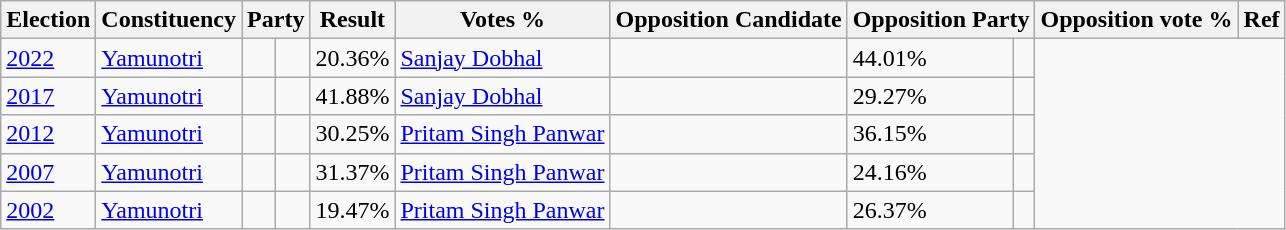<table class="wikitable sortable">
<tr>
<th>Election</th>
<th>Constituency</th>
<th colspan="2">Party</th>
<th>Result</th>
<th>Votes %</th>
<th>Opposition Candidate</th>
<th colspan="2">Opposition Party</th>
<th>Opposition vote %</th>
<th>Ref</th>
</tr>
<tr>
<td><a href='#'>2022</a></td>
<td><a href='#'>Yamunotri</a></td>
<td></td>
<td></td>
<td>20.36%</td>
<td><a href='#'>Sanjay Dobhal</a></td>
<td></td>
<td>44.01%</td>
<td></td>
</tr>
<tr>
<td><a href='#'>2017</a></td>
<td><a href='#'>Yamunotri</a></td>
<td></td>
<td></td>
<td>41.88%</td>
<td><a href='#'>Sanjay Dobhal</a></td>
<td></td>
<td>29.27%</td>
<td></td>
</tr>
<tr>
<td><a href='#'>2012</a></td>
<td><a href='#'>Yamunotri</a></td>
<td></td>
<td></td>
<td>30.25%</td>
<td><a href='#'>Pritam Singh Panwar</a></td>
<td></td>
<td>36.15%</td>
<td></td>
</tr>
<tr>
<td><a href='#'>2007</a></td>
<td><a href='#'>Yamunotri</a></td>
<td></td>
<td></td>
<td>31.37%</td>
<td><a href='#'>Pritam Singh Panwar</a></td>
<td></td>
<td>24.16%</td>
<td></td>
</tr>
<tr>
<td><a href='#'>2002</a></td>
<td><a href='#'>Yamunotri</a></td>
<td></td>
<td></td>
<td>19.47%</td>
<td><a href='#'>Pritam Singh Panwar</a></td>
<td></td>
<td>26.37%</td>
<td></td>
</tr>
</table>
